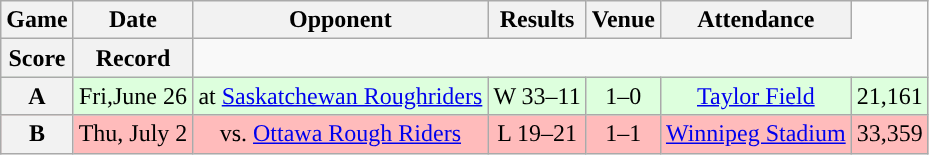<table class="wikitable" style="text-align:center">
<tr>
<th>Game</th>
<th>Date</th>
<th>Opponent</th>
<th>Results</th>
<th>Venue</th>
<th>Attendance</th>
</tr>
<tr>
<th>Score</th>
<th>Record</th>
</tr>
<tr style="background:#ddffdd">
<th>A</th>
<td>Fri,June 26</td>
<td>at <a href='#'>Saskatchewan Roughriders</a></td>
<td>W 33–11</td>
<td>1–0</td>
<td><a href='#'>Taylor Field</a></td>
<td>21,161</td>
</tr>
<tr style="background:#ffbbbb">
<th>B</th>
<td>Thu, July 2</td>
<td>vs. <a href='#'>Ottawa Rough Riders</a></td>
<td>L 19–21</td>
<td>1–1</td>
<td><a href='#'>Winnipeg Stadium</a></td>
<td>33,359</td>
</tr>
</table>
